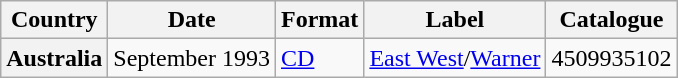<table class="wikitable plainrowheaders">
<tr>
<th scope="col">Country</th>
<th scope="col">Date</th>
<th scope="col">Format</th>
<th scope="col">Label</th>
<th scope="col">Catalogue</th>
</tr>
<tr>
<th scope="row">Australia</th>
<td>September 1993</td>
<td><a href='#'>CD</a></td>
<td><a href='#'>East West</a>/<a href='#'>Warner</a></td>
<td>4509935102</td>
</tr>
</table>
